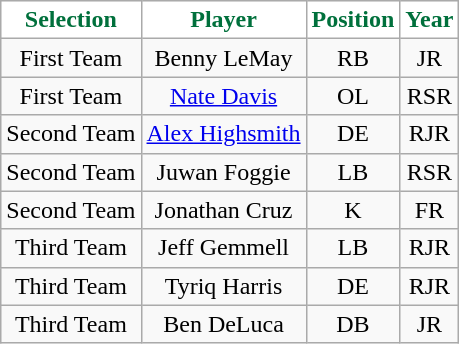<table class="wikitable sortable sortable" style="text-align: center">
<tr align=center>
<th style="background: white; color: #00703C">Selection</th>
<th style="background: white; color: #00703C">Player</th>
<th style="background: white; color: #00703C">Position</th>
<th style="background: white; color: #00703C">Year</th>
</tr>
<tr>
<td>First Team</td>
<td>Benny LeMay</td>
<td>RB</td>
<td>JR</td>
</tr>
<tr>
<td>First Team</td>
<td><a href='#'>Nate Davis</a></td>
<td>OL</td>
<td>RSR</td>
</tr>
<tr>
<td>Second Team</td>
<td><a href='#'>Alex Highsmith</a></td>
<td>DE</td>
<td>RJR</td>
</tr>
<tr>
<td>Second Team</td>
<td>Juwan Foggie</td>
<td>LB</td>
<td>RSR</td>
</tr>
<tr>
<td>Second Team</td>
<td>Jonathan Cruz</td>
<td>K</td>
<td>FR</td>
</tr>
<tr>
<td>Third Team</td>
<td>Jeff Gemmell</td>
<td>LB</td>
<td>RJR</td>
</tr>
<tr>
<td>Third Team</td>
<td>Tyriq Harris</td>
<td>DE</td>
<td>RJR</td>
</tr>
<tr>
<td>Third Team</td>
<td>Ben DeLuca</td>
<td>DB</td>
<td>JR</td>
</tr>
</table>
